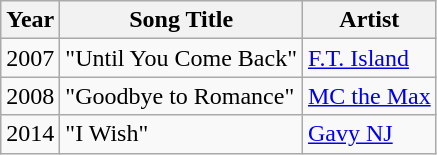<table class="wikitable sortable">
<tr>
<th>Year</th>
<th>Song Title</th>
<th>Artist</th>
</tr>
<tr>
<td>2007</td>
<td>"Until You Come Back" </td>
<td><a href='#'>F.T. Island</a></td>
</tr>
<tr>
<td>2008</td>
<td>"Goodbye to Romance"</td>
<td><a href='#'>MC the Max</a></td>
</tr>
<tr>
<td>2014</td>
<td>"I Wish" </td>
<td><a href='#'>Gavy NJ</a></td>
</tr>
</table>
